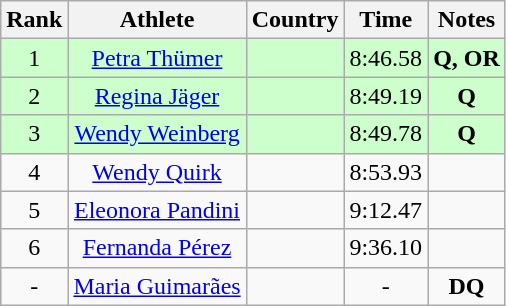<table class="wikitable sortable" style="text-align:center">
<tr>
<th>Rank</th>
<th>Athlete</th>
<th>Country</th>
<th>Time</th>
<th>Notes</th>
</tr>
<tr bgcolor=ccffcc>
<td>1</td>
<td><a href='#'>Petra Thümer</a></td>
<td align=left></td>
<td>8:46.58</td>
<td><strong>Q, OR </strong></td>
</tr>
<tr bgcolor=ccffcc>
<td>2</td>
<td><a href='#'>Regina Jäger</a></td>
<td align=left></td>
<td>8:49.19</td>
<td><strong>Q </strong></td>
</tr>
<tr bgcolor=ccffcc>
<td>3</td>
<td><a href='#'>Wendy Weinberg</a></td>
<td align=left></td>
<td>8:49.78</td>
<td><strong>Q </strong></td>
</tr>
<tr>
<td>4</td>
<td><a href='#'>Wendy Quirk</a></td>
<td align=left></td>
<td>8:53.93</td>
<td><strong> </strong></td>
</tr>
<tr>
<td>5</td>
<td><a href='#'>Eleonora Pandini</a></td>
<td align=left></td>
<td>9:12.47</td>
<td><strong> </strong></td>
</tr>
<tr>
<td>6</td>
<td><a href='#'>Fernanda Pérez</a></td>
<td align=left></td>
<td>9:36.10</td>
<td><strong> </strong></td>
</tr>
<tr>
<td>-</td>
<td><a href='#'>Maria Guimarães</a></td>
<td align=left></td>
<td>-</td>
<td><strong>DQ </strong></td>
</tr>
</table>
